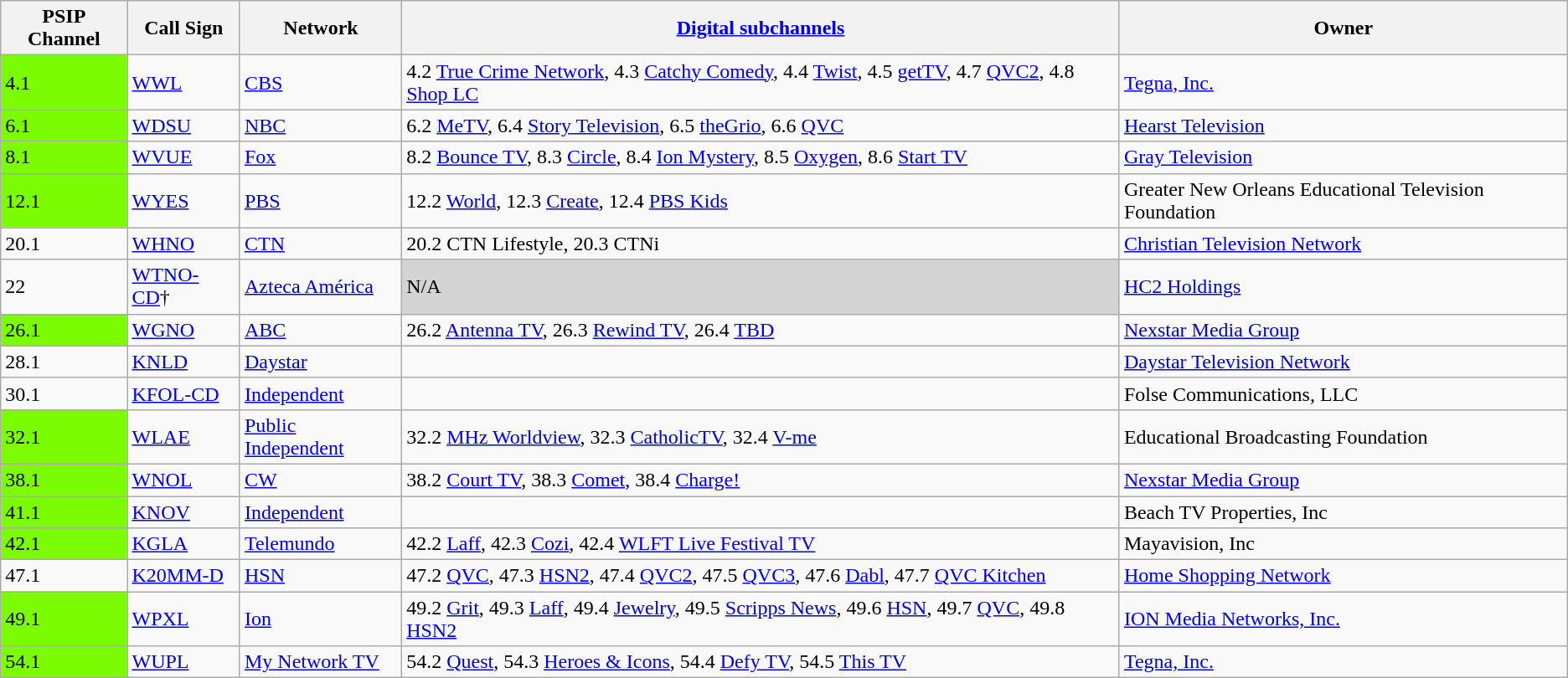<table class="wikitable">
<tr>
<th>PSIP Channel</th>
<th>Call Sign</th>
<th>Network</th>
<th><a href='#'>Digital subchannels</a></th>
<th>Owner</th>
</tr>
<tr>
<td bgcolor="lawngreen">4.1</td>
<td><a href='#'>WWL</a></td>
<td><a href='#'>CBS</a></td>
<td>4.2 <a href='#'>True Crime Network</a>, 4.3 <a href='#'>Catchy Comedy</a>, 4.4 <a href='#'>Twist</a>, 4.5 <a href='#'>getTV</a>, 4.7 <a href='#'>QVC2</a>, 4.8 <a href='#'>Shop LC</a></td>
<td><a href='#'>Tegna, Inc.</a></td>
</tr>
<tr>
<td bgcolor="lawngreen">6.1</td>
<td><a href='#'>WDSU</a></td>
<td><a href='#'>NBC</a></td>
<td>6.2 <a href='#'>MeTV</a>, 6.4 <a href='#'>Story Television</a>, 6.5 <a href='#'>theGrio</a>, 6.6 <a href='#'>QVC</a></td>
<td><a href='#'>Hearst Television</a></td>
</tr>
<tr>
<td bgcolor="lawngreen">8.1</td>
<td><a href='#'>WVUE</a></td>
<td><a href='#'>Fox</a></td>
<td>8.2 <a href='#'>Bounce TV</a>, 8.3 <a href='#'>Circle</a>, 8.4 <a href='#'>Ion Mystery</a>, 8.5 <a href='#'>Oxygen</a>, 8.6 <a href='#'>Start TV</a></td>
<td><a href='#'>Gray Television</a></td>
</tr>
<tr>
<td bgcolor="lawngreen">12.1</td>
<td><a href='#'>WYES</a></td>
<td><a href='#'>PBS</a></td>
<td>12.2 <a href='#'>World</a>, 12.3 <a href='#'>Create</a>, 12.4 <a href='#'>PBS Kids</a></td>
<td>Greater New Orleans Educational Television Foundation</td>
</tr>
<tr>
<td>20.1</td>
<td><a href='#'>WHNO</a></td>
<td><a href='#'>CTN</a></td>
<td>20.2 CTN Lifestyle, 20.3 CTNi</td>
<td><a href='#'>Christian Television Network</a></td>
</tr>
<tr>
<td>22</td>
<td><a href='#'>WTNO-CD</a>†</td>
<td><a href='#'>Azteca América</a></td>
<td bgcolor="lightgrey">N/A</td>
<td><a href='#'>HC2 Holdings</a></td>
</tr>
<tr>
<td bgcolor="lawngreen">26.1</td>
<td><a href='#'>WGNO</a></td>
<td><a href='#'>ABC</a></td>
<td>26.2 <a href='#'>Antenna TV</a>, 26.3 <a href='#'>Rewind TV</a>, 26.4 <a href='#'>TBD</a></td>
<td><a href='#'>Nexstar Media Group</a></td>
</tr>
<tr>
<td>28.1</td>
<td><a href='#'>KNLD</a></td>
<td><a href='#'>Daystar</a></td>
<td></td>
<td><a href='#'>Daystar Television Network</a></td>
</tr>
<tr>
<td>30.1</td>
<td><a href='#'>KFOL-CD</a></td>
<td><a href='#'>Independent</a></td>
<td></td>
<td>Folse Communications, LLC</td>
</tr>
<tr>
<td bgcolor="lawngreen">32.1</td>
<td><a href='#'>WLAE</a></td>
<td><a href='#'>Public Independent</a></td>
<td>32.2 <a href='#'>MHz Worldview</a>, 32.3 <a href='#'>CatholicTV</a>, 32.4 <a href='#'>V-me</a></td>
<td>Educational Broadcasting Foundation</td>
</tr>
<tr>
<td bgcolor="lawngreen">38.1</td>
<td><a href='#'>WNOL</a></td>
<td><a href='#'>CW</a></td>
<td>38.2 <a href='#'>Court TV</a>, 38.3 <a href='#'>Comet</a>, 38.4 <a href='#'>Charge!</a></td>
<td><a href='#'>Nexstar Media Group</a></td>
</tr>
<tr>
<td bgcolor="lawngreen">41.1</td>
<td><a href='#'>KNOV</a></td>
<td><a href='#'>Independent</a></td>
<td></td>
<td>Beach TV Properties, Inc</td>
</tr>
<tr>
<td bgcolor="lawngreen">42.1</td>
<td><a href='#'>KGLA</a></td>
<td><a href='#'>Telemundo</a></td>
<td>42.2 <a href='#'>Laff</a>, 42.3 <a href='#'>Cozi</a>, 42.4 <a href='#'>WLFT Live Festival TV</a></td>
<td>Mayavision, Inc</td>
</tr>
<tr>
<td>47.1</td>
<td><a href='#'>K20MM-D</a></td>
<td><a href='#'>HSN</a></td>
<td>47.2 <a href='#'>QVC</a>, 47.3 <a href='#'>HSN2</a>, 47.4 <a href='#'>QVC2</a>, 47.5 <a href='#'>QVC3</a>, 47.6 <a href='#'>Dabl</a>, 47.7 <a href='#'>QVC Kitchen</a></td>
<td><a href='#'>Home Shopping Network</a></td>
</tr>
<tr>
<td bgcolor="lawngreen">49.1</td>
<td><a href='#'>WPXL</a></td>
<td><a href='#'>Ion</a></td>
<td>49.2 <a href='#'>Grit</a>, 49.3 <a href='#'>Laff</a>, 49.4 <a href='#'>Jewelry</a>, 49.5 <a href='#'>Scripps News</a>, 49.6 <a href='#'>HSN</a>, 49.7 <a href='#'>QVC</a>, 49.8 <a href='#'>HSN2</a></td>
<td><a href='#'>ION Media Networks, Inc.</a></td>
</tr>
<tr>
<td bgcolor="lawngreen">54.1</td>
<td><a href='#'>WUPL</a></td>
<td><a href='#'>My Network TV</a></td>
<td>54.2 <a href='#'>Quest</a>, 54.3 <a href='#'>Heroes & Icons</a>, 54.4 <a href='#'>Defy TV</a>, 54.5 <a href='#'>This TV</a></td>
<td><a href='#'>Tegna, Inc.</a></td>
</tr>
</table>
